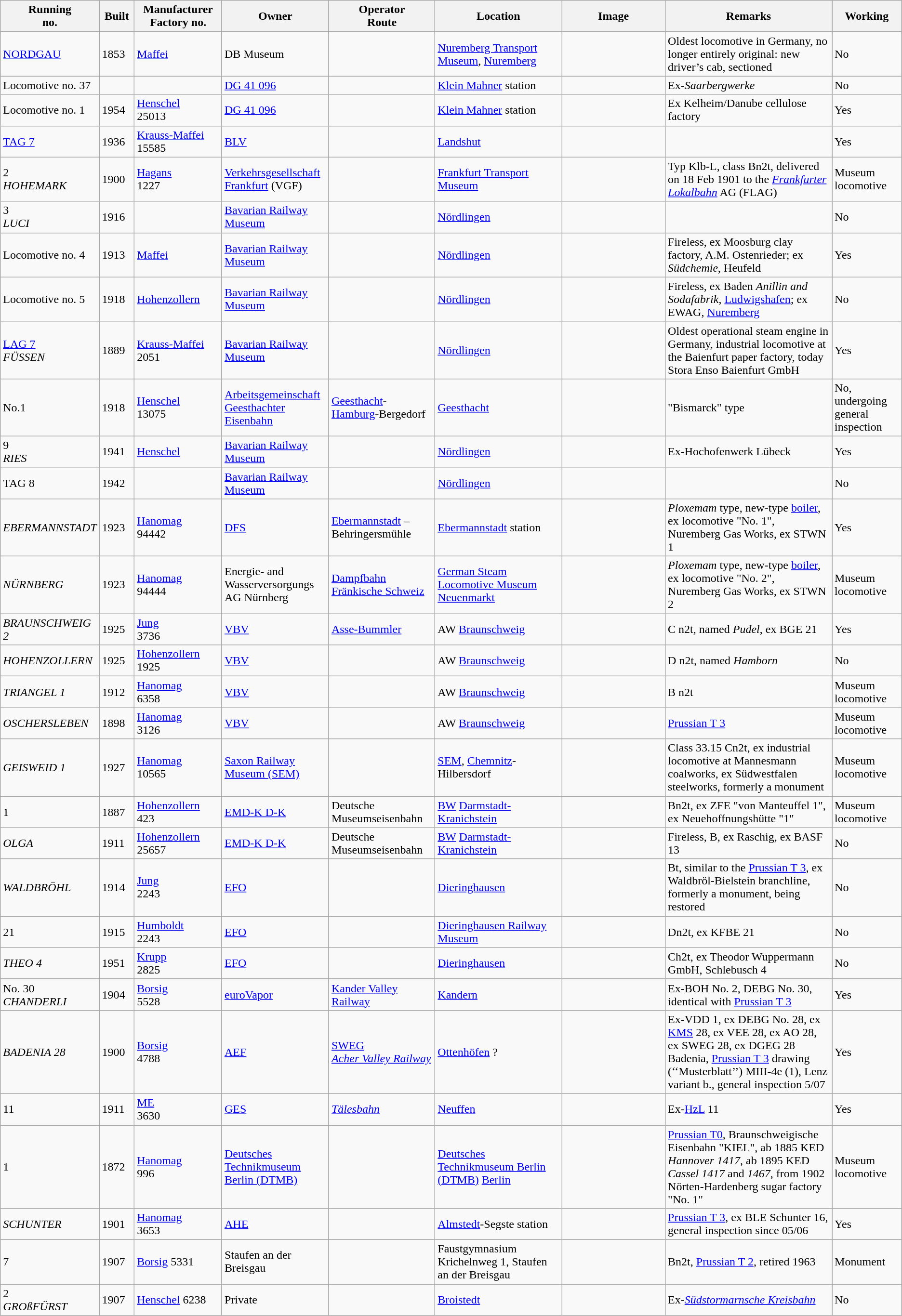<table class="wikitable" style="width="100%"; border:solid 1px #AAAAAA; background:#e3e3e3;">
<tr>
<th width="5%">Running<br>no.</th>
<th width="4%">Built</th>
<th width="10%">Manufacturer<br>Factory no.</th>
<th width="12%">Owner</th>
<th width="12%">Operator<br>Route</th>
<th width="15%">Location</th>
<th width="13%">Image</th>
<th width="20%">Remarks</th>
<th width="8%">Working</th>
</tr>
<tr>
<td><a href='#'>NORDGAU</a></td>
<td>1853</td>
<td><a href='#'>Maffei</a></td>
<td>DB Museum</td>
<td></td>
<td><a href='#'>Nuremberg Transport Museum</a>, <a href='#'>Nuremberg</a></td>
<td></td>
<td>Oldest locomotive in Germany, no longer entirely original: new driver’s cab, sectioned</td>
<td>No</td>
</tr>
<tr>
<td>Locomotive no. 37</td>
<td></td>
<td></td>
<td><a href='#'>DG 41 096</a></td>
<td></td>
<td><a href='#'>Klein Mahner</a> station</td>
<td></td>
<td>Ex-<em>Saarbergwerke</em></td>
<td>No</td>
</tr>
<tr>
<td>Locomotive no. 1</td>
<td>1954</td>
<td><a href='#'>Henschel</a><br>25013</td>
<td><a href='#'>DG 41 096</a></td>
<td></td>
<td><a href='#'>Klein Mahner</a> station</td>
<td></td>
<td>Ex Kelheim/Danube cellulose factory</td>
<td>Yes</td>
</tr>
<tr>
<td><a href='#'>TAG 7</a></td>
<td>1936</td>
<td><a href='#'>Krauss-Maffei</a><br>15585</td>
<td><a href='#'>BLV</a></td>
<td></td>
<td><a href='#'>Landshut</a></td>
<td></td>
<td></td>
<td>Yes</td>
</tr>
<tr>
<td>2<br><em>HOHEMARK</em></td>
<td>1900</td>
<td><a href='#'>Hagans</a><br>1227</td>
<td><a href='#'>Verkehrsgesellschaft Frankfurt</a> (VGF)</td>
<td></td>
<td><a href='#'>Frankfurt Transport Museum</a></td>
<td></td>
<td>Typ Klb-L, class Bn2t, delivered on 18 Feb 1901 to the <em><a href='#'>Frankfurter Lokalbahn</a></em> AG (FLAG)</td>
<td>Museum locomotive</td>
</tr>
<tr>
<td>3 <br><em>LUCI</em></td>
<td>1916</td>
<td></td>
<td><a href='#'>Bavarian Railway Museum</a></td>
<td></td>
<td><a href='#'>Nördlingen</a></td>
<td></td>
<td></td>
<td>No</td>
</tr>
<tr>
<td>Locomotive no. 4</td>
<td>1913</td>
<td><a href='#'>Maffei</a><br></td>
<td><a href='#'>Bavarian Railway Museum</a></td>
<td></td>
<td><a href='#'>Nördlingen</a></td>
<td></td>
<td>Fireless, ex Moosburg clay factory, A.M. Ostenrieder; ex <em>Südchemie</em>, Heufeld</td>
<td>Yes</td>
</tr>
<tr>
<td>Locomotive no. 5</td>
<td>1918</td>
<td><a href='#'>Hohenzollern</a><br></td>
<td><a href='#'>Bavarian Railway Museum</a></td>
<td></td>
<td><a href='#'>Nördlingen</a></td>
<td></td>
<td>Fireless, ex Baden <em>Anillin and Sodafabrik</em>, <a href='#'>Ludwigshafen</a>; ex EWAG, <a href='#'>Nuremberg</a></td>
<td>No</td>
</tr>
<tr>
<td><a href='#'>LAG 7</a> <br><em>FÜSSEN</em></td>
<td>1889</td>
<td><a href='#'>Krauss-Maffei</a><br> 2051</td>
<td><a href='#'>Bavarian Railway Museum</a></td>
<td></td>
<td><a href='#'>Nördlingen</a></td>
<td></td>
<td>Oldest operational steam engine in Germany, industrial locomotive at the Baienfurt paper factory, today Stora Enso Baienfurt GmbH</td>
<td>Yes</td>
</tr>
<tr>
<td>No.1</td>
<td>1918</td>
<td><a href='#'>Henschel</a><br>13075</td>
<td><a href='#'>Arbeitsgemeinschaft Geesthachter Eisenbahn</a></td>
<td><a href='#'>Geesthacht</a>-<a href='#'>Hamburg</a>-Bergedorf</td>
<td><a href='#'>Geesthacht</a></td>
<td></td>
<td>"Bismarck" type</td>
<td>No, undergoing general inspection</td>
</tr>
<tr>
<td>9 <br><em>RIES</em></td>
<td>1941</td>
<td><a href='#'>Henschel</a></td>
<td><a href='#'>Bavarian Railway Museum</a></td>
<td></td>
<td><a href='#'>Nördlingen</a></td>
<td></td>
<td>Ex-Hochofenwerk Lübeck</td>
<td>Yes</td>
</tr>
<tr>
<td>TAG 8</td>
<td>1942</td>
<td></td>
<td><a href='#'>Bavarian Railway Museum</a></td>
<td></td>
<td><a href='#'>Nördlingen</a></td>
<td></td>
<td></td>
<td>No</td>
</tr>
<tr>
<td><em>EBERMANNSTADT</em></td>
<td>1923</td>
<td><a href='#'>Hanomag</a><br>94442</td>
<td><a href='#'>DFS</a></td>
<td><a href='#'>Ebermannstadt</a> – Behringersmühle</td>
<td><a href='#'>Ebermannstadt</a> station</td>
<td></td>
<td><em>Ploxemam</em> type, new-type <a href='#'>boiler</a>, ex locomotive "No. 1", Nuremberg Gas Works, ex STWN 1</td>
<td>Yes</td>
</tr>
<tr>
<td><em>NÜRNBERG</em></td>
<td>1923</td>
<td><a href='#'>Hanomag</a><br>94444</td>
<td>Energie- and Wasserversorgungs AG Nürnberg</td>
<td><a href='#'>Dampfbahn Fränkische Schweiz</a></td>
<td><a href='#'>German Steam Locomotive Museum</a> <a href='#'>Neuenmarkt</a></td>
<td></td>
<td><em>Ploxemam</em> type, new-type <a href='#'>boiler</a>, ex locomotive "No. 2", Nuremberg Gas Works, ex STWN 2</td>
<td>Museum locomotive</td>
</tr>
<tr>
<td><em>BRAUNSCHWEIG 2</em></td>
<td>1925</td>
<td><a href='#'>Jung</a><br>3736</td>
<td><a href='#'>VBV</a></td>
<td><a href='#'>Asse-Bummler</a></td>
<td>AW <a href='#'>Braunschweig</a></td>
<td></td>
<td>C n2t, named <em>Pudel</em>, ex BGE 21</td>
<td>Yes</td>
</tr>
<tr>
<td><em>HOHENZOLLERN</em></td>
<td>1925</td>
<td><a href='#'>Hohenzollern</a><br>1925</td>
<td><a href='#'>VBV</a></td>
<td></td>
<td>AW <a href='#'>Braunschweig</a></td>
<td></td>
<td>D n2t, named <em>Hamborn</em></td>
<td>No</td>
</tr>
<tr>
<td><em>TRIANGEL 1</em></td>
<td>1912</td>
<td><a href='#'>Hanomag</a><br>6358</td>
<td><a href='#'>VBV</a></td>
<td></td>
<td>AW <a href='#'>Braunschweig</a></td>
<td></td>
<td>B n2t</td>
<td>Museum locomotive</td>
</tr>
<tr>
<td><em>OSCHERSLEBEN</em></td>
<td>1898</td>
<td><a href='#'>Hanomag</a><br>3126</td>
<td><a href='#'>VBV</a></td>
<td></td>
<td>AW <a href='#'>Braunschweig</a></td>
<td></td>
<td><a href='#'>Prussian T 3</a></td>
<td>Museum locomotive</td>
</tr>
<tr>
<td><em>GEISWEID 1</em></td>
<td>1927</td>
<td><a href='#'>Hanomag</a><br>10565</td>
<td><a href='#'>Saxon Railway Museum (SEM)</a></td>
<td></td>
<td><a href='#'>SEM</a>, <a href='#'>Chemnitz</a>-Hilbersdorf</td>
<td></td>
<td>Class 33.15 Cn2t, ex industrial locomotive at Mannesmann coalworks, ex Südwestfalen steelworks, formerly a monument</td>
<td>Museum locomotive</td>
</tr>
<tr>
<td>1</td>
<td>1887</td>
<td><a href='#'>Hohenzollern</a><br>423</td>
<td><a href='#'>EMD-K D-K</a></td>
<td>Deutsche Museumseisenbahn</td>
<td><a href='#'>BW</a> <a href='#'>Darmstadt-Kranichstein</a></td>
<td></td>
<td>Bn2t, ex ZFE "von Manteuffel 1", ex Neuehoffnungshütte "1"</td>
<td>Museum locomotive</td>
</tr>
<tr>
<td><em>OLGA</em></td>
<td>1911</td>
<td><a href='#'>Hohenzollern</a><br>25657</td>
<td><a href='#'>EMD-K D-K</a></td>
<td>Deutsche Museumseisenbahn</td>
<td><a href='#'>BW</a> <a href='#'>Darmstadt-Kranichstein</a></td>
<td></td>
<td>Fireless, B, ex Raschig, ex BASF 13</td>
<td>No</td>
</tr>
<tr>
<td><em>WALDBRÖHL</em></td>
<td>1914</td>
<td><a href='#'>Jung</a><br>2243</td>
<td><a href='#'>EFO</a></td>
<td></td>
<td><a href='#'>Dieringhausen</a></td>
<td></td>
<td>Bt, similar to the <a href='#'>Prussian T 3</a>, ex Waldbröl-Bielstein branchline, formerly a monument, being restored</td>
<td>No</td>
</tr>
<tr>
<td>21</td>
<td>1915</td>
<td><a href='#'>Humboldt</a><br>2243</td>
<td><a href='#'>EFO</a></td>
<td></td>
<td><a href='#'>Dieringhausen Railway Museum</a></td>
<td></td>
<td>Dn2t, ex KFBE 21</td>
<td>No</td>
</tr>
<tr>
<td><em>THEO 4</em></td>
<td>1951</td>
<td><a href='#'>Krupp</a><br>2825</td>
<td><a href='#'>EFO</a></td>
<td></td>
<td><a href='#'>Dieringhausen</a></td>
<td></td>
<td>Ch2t, ex Theodor Wuppermann GmbH, Schlebusch 4</td>
<td>No</td>
</tr>
<tr>
<td>No. 30 <br> <em>CHANDERLI</em></td>
<td>1904</td>
<td><a href='#'>Borsig</a><br>5528</td>
<td><a href='#'>euroVapor</a></td>
<td><a href='#'>Kander Valley Railway</a></td>
<td><a href='#'>Kandern</a></td>
<td></td>
<td>Ex-BOH No. 2, DEBG No. 30, identical with <a href='#'>Prussian T 3</a></td>
<td>Yes</td>
</tr>
<tr>
<td><em>BADENIA 28</em></td>
<td>1900</td>
<td><a href='#'>Borsig</a><br>4788</td>
<td><a href='#'>AEF</a></td>
<td><a href='#'>SWEG</a><br><em><a href='#'>Acher Valley Railway</a></em></td>
<td><a href='#'>Ottenhöfen</a> ?</td>
<td></td>
<td>Ex-VDD 1, ex DEBG No. 28, ex <a href='#'>KMS</a> 28, ex VEE 28, ex AO 28, ex SWEG 28, ex DGEG 28 Badenia, <a href='#'>Prussian T 3</a> drawing (‘‘Musterblatt’’) MIII-4e (1), Lenz variant b., general inspection 5/07</td>
<td>Yes</td>
</tr>
<tr>
<td>11</td>
<td>1911</td>
<td><a href='#'>ME</a><br>3630</td>
<td><a href='#'>GES</a></td>
<td><em><a href='#'>Tälesbahn</a></em></td>
<td><a href='#'>Neuffen</a></td>
<td></td>
<td>Ex-<a href='#'>HzL</a> 11</td>
<td>Yes</td>
</tr>
<tr>
<td>1</td>
<td>1872</td>
<td><a href='#'>Hanomag</a><br>996</td>
<td><a href='#'>Deutsches Technikmuseum Berlin (DTMB)</a></td>
<td></td>
<td><a href='#'>Deutsches Technikmuseum Berlin (DTMB)</a> <a href='#'>Berlin</a></td>
<td></td>
<td><a href='#'>Prussian T0</a>, Braunschweigische Eisenbahn "KIEL", ab 1885 KED <em>Hannover 1417</em>, ab 1895 KED <em>Cassel 1417</em> and <em>1467</em>, from 1902 Nörten-Hardenberg sugar factory "No. 1"</td>
<td>Museum locomotive</td>
</tr>
<tr>
<td><em>SCHUNTER</em></td>
<td>1901</td>
<td><a href='#'>Hanomag</a><br>3653</td>
<td><a href='#'>AHE</a></td>
<td></td>
<td><a href='#'>Almstedt</a>-Segste station</td>
<td></td>
<td><a href='#'>Prussian T 3</a>, ex BLE Schunter 16, general inspection since 05/06</td>
<td>Yes</td>
</tr>
<tr>
<td>7</td>
<td>1907</td>
<td><a href='#'>Borsig</a> 5331</td>
<td>Staufen an der Breisgau</td>
<td></td>
<td>Faustgymnasium Krichelnweg 1, Staufen an der Breisgau</td>
<td></td>
<td>Bn2t, <a href='#'>Prussian T 2</a>, retired 1963</td>
<td>Monument</td>
</tr>
<tr>
<td>2 <br><em>GROßFÜRST</em></td>
<td>1907</td>
<td><a href='#'>Henschel</a> 6238</td>
<td>Private</td>
<td></td>
<td><a href='#'>Broistedt</a></td>
<td></td>
<td>Ex<em>-<a href='#'>Südstormarnsche Kreisbahn</a></em></td>
<td>No</td>
</tr>
</table>
